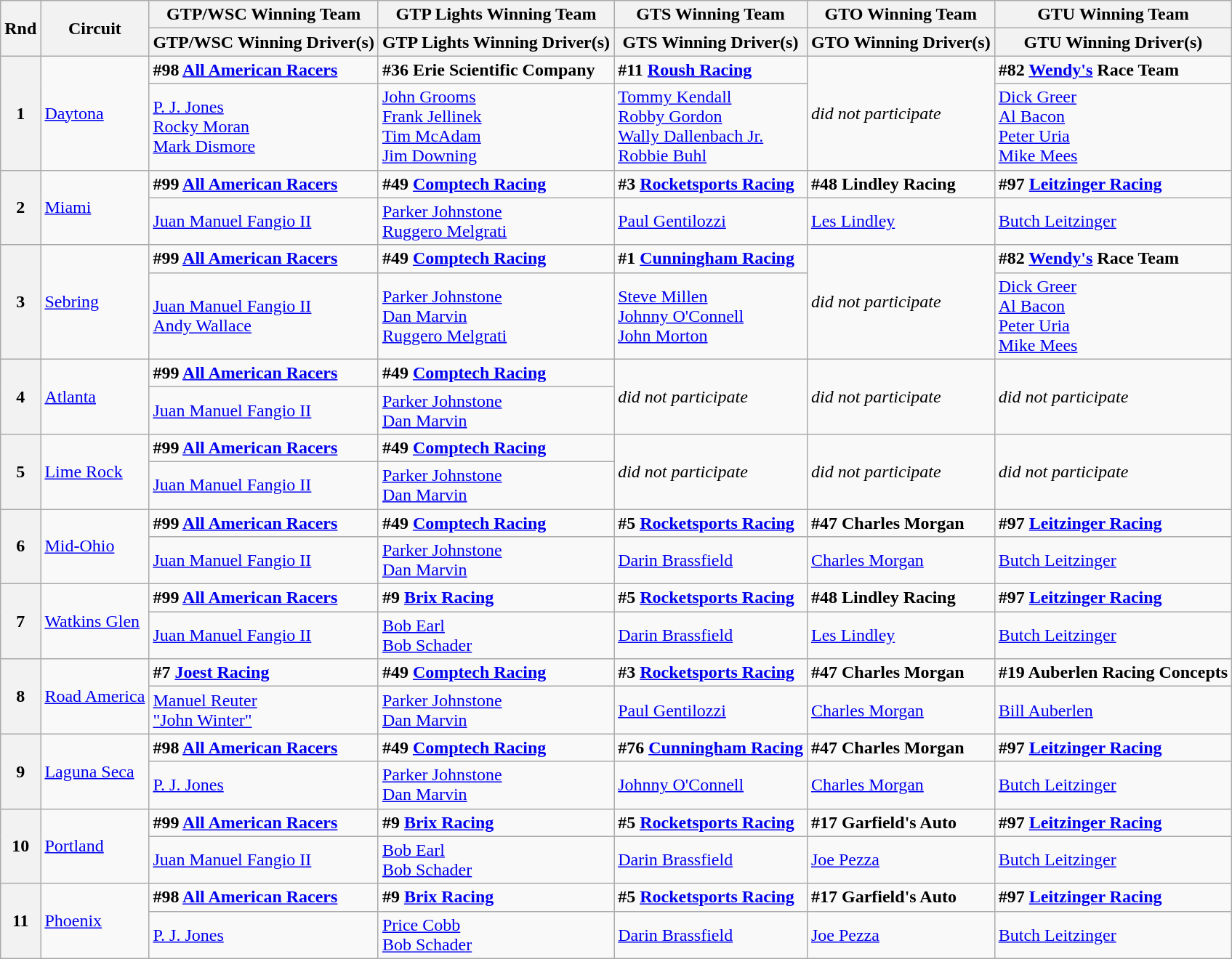<table class="wikitable">
<tr>
<th rowspan="2">Rnd</th>
<th rowspan="2">Circuit</th>
<th>GTP/WSC Winning Team</th>
<th>GTP Lights Winning Team</th>
<th>GTS Winning Team</th>
<th>GTO Winning Team</th>
<th>GTU Winning Team</th>
</tr>
<tr>
<th>GTP/WSC Winning Driver(s)</th>
<th>GTP Lights Winning Driver(s)</th>
<th>GTS Winning Driver(s)</th>
<th>GTO Winning Driver(s)</th>
<th>GTU Winning Driver(s)</th>
</tr>
<tr>
<th rowspan="2">1</th>
<td rowspan="2"><a href='#'>Daytona</a></td>
<td> <strong>#98 <a href='#'>All American Racers</a></strong></td>
<td> <strong>#36 Erie Scientific Company</strong></td>
<td> <strong>#11 <a href='#'>Roush Racing</a></strong></td>
<td rowspan="2"><em>did not participate</em></td>
<td> <strong>#82 <a href='#'>Wendy's</a> Race Team</strong></td>
</tr>
<tr>
<td> <a href='#'>P. J. Jones</a><br> <a href='#'>Rocky Moran</a><br> <a href='#'>Mark Dismore</a></td>
<td> <a href='#'>John Grooms</a><br> <a href='#'>Frank Jellinek</a><br> <a href='#'>Tim McAdam</a><br> <a href='#'>Jim Downing</a></td>
<td> <a href='#'>Tommy Kendall</a><br> <a href='#'>Robby Gordon</a><br> <a href='#'>Wally Dallenbach Jr.</a><br> <a href='#'>Robbie Buhl</a></td>
<td> <a href='#'>Dick Greer</a><br> <a href='#'>Al Bacon</a><br> <a href='#'>Peter Uria</a><br> <a href='#'>Mike Mees</a></td>
</tr>
<tr>
<th rowspan="2">2</th>
<td rowspan="2"><a href='#'>Miami</a></td>
<td> <strong>#99 <a href='#'>All American Racers</a></strong></td>
<td> <strong>#49 <a href='#'>Comptech Racing</a></strong></td>
<td> <strong>#3 <a href='#'>Rocketsports Racing</a></strong></td>
<td> <strong>#48 Lindley Racing</strong></td>
<td> <strong>#97 <a href='#'>Leitzinger Racing</a></strong></td>
</tr>
<tr>
<td> <a href='#'>Juan Manuel Fangio II</a></td>
<td> <a href='#'>Parker Johnstone</a><br> <a href='#'>Ruggero Melgrati</a></td>
<td> <a href='#'>Paul Gentilozzi</a></td>
<td> <a href='#'>Les Lindley</a></td>
<td> <a href='#'>Butch Leitzinger</a></td>
</tr>
<tr>
<th rowspan="2">3</th>
<td rowspan="2"><a href='#'>Sebring</a></td>
<td> <strong>#99 <a href='#'>All American Racers</a></strong></td>
<td> <strong>#49 <a href='#'>Comptech Racing</a></strong></td>
<td> <strong>#1 <a href='#'>Cunningham Racing</a></strong></td>
<td rowspan="2"><em>did not participate</em></td>
<td> <strong>#82 <a href='#'>Wendy's</a> Race Team</strong></td>
</tr>
<tr>
<td> <a href='#'>Juan Manuel Fangio II</a><br> <a href='#'>Andy Wallace</a></td>
<td> <a href='#'>Parker Johnstone</a><br> <a href='#'>Dan Marvin</a><br> <a href='#'>Ruggero Melgrati</a></td>
<td> <a href='#'>Steve Millen</a><br> <a href='#'>Johnny O'Connell</a><br> <a href='#'>John Morton</a></td>
<td> <a href='#'>Dick Greer</a><br> <a href='#'>Al Bacon</a><br> <a href='#'>Peter Uria</a><br> <a href='#'>Mike Mees</a></td>
</tr>
<tr>
<th rowspan="2">4</th>
<td rowspan="2"><a href='#'>Atlanta</a></td>
<td> <strong>#99 <a href='#'>All American Racers</a></strong></td>
<td> <strong>#49 <a href='#'>Comptech Racing</a></strong></td>
<td rowspan="2"><em>did not participate</em></td>
<td rowspan="2"><em>did not participate</em></td>
<td rowspan="2"><em>did not participate</em></td>
</tr>
<tr>
<td> <a href='#'>Juan Manuel Fangio II</a></td>
<td> <a href='#'>Parker Johnstone</a><br> <a href='#'>Dan Marvin</a></td>
</tr>
<tr>
<th rowspan="2">5</th>
<td rowspan="2"><a href='#'>Lime Rock</a></td>
<td> <strong>#99 <a href='#'>All American Racers</a></strong></td>
<td> <strong>#49 <a href='#'>Comptech Racing</a></strong></td>
<td rowspan="2"><em>did not participate</em></td>
<td rowspan="2"><em>did not participate</em></td>
<td rowspan="2"><em>did not participate</em></td>
</tr>
<tr>
<td> <a href='#'>Juan Manuel Fangio II</a></td>
<td> <a href='#'>Parker Johnstone</a><br> <a href='#'>Dan Marvin</a></td>
</tr>
<tr>
<th rowspan="2">6</th>
<td rowspan="2"><a href='#'>Mid-Ohio</a></td>
<td> <strong>#99 <a href='#'>All American Racers</a></strong></td>
<td> <strong>#49 <a href='#'>Comptech Racing</a></strong></td>
<td> <strong>#5 <a href='#'>Rocketsports Racing</a></strong></td>
<td> <strong>#47 Charles Morgan</strong></td>
<td> <strong>#97 <a href='#'>Leitzinger Racing</a></strong></td>
</tr>
<tr>
<td> <a href='#'>Juan Manuel Fangio II</a></td>
<td> <a href='#'>Parker Johnstone</a><br> <a href='#'>Dan Marvin</a></td>
<td> <a href='#'>Darin Brassfield</a></td>
<td> <a href='#'>Charles Morgan</a></td>
<td> <a href='#'>Butch Leitzinger</a></td>
</tr>
<tr>
<th rowspan="2">7</th>
<td rowspan="2"><a href='#'>Watkins Glen</a></td>
<td> <strong>#99 <a href='#'>All American Racers</a></strong></td>
<td> <strong>#9 <a href='#'>Brix Racing</a></strong></td>
<td> <strong>#5 <a href='#'>Rocketsports Racing</a></strong></td>
<td> <strong>#48 Lindley Racing</strong></td>
<td> <strong>#97 <a href='#'>Leitzinger Racing</a></strong></td>
</tr>
<tr>
<td> <a href='#'>Juan Manuel Fangio II</a></td>
<td> <a href='#'>Bob Earl</a><br> <a href='#'>Bob Schader</a></td>
<td> <a href='#'>Darin Brassfield</a></td>
<td> <a href='#'>Les Lindley</a></td>
<td> <a href='#'>Butch Leitzinger</a></td>
</tr>
<tr>
<th rowspan="2">8</th>
<td rowspan="2"><a href='#'>Road America</a></td>
<td> <strong>#7 <a href='#'>Joest Racing</a></strong></td>
<td> <strong>#49 <a href='#'>Comptech Racing</a></strong></td>
<td> <strong>#3 <a href='#'>Rocketsports Racing</a></strong></td>
<td> <strong>#47 Charles Morgan</strong></td>
<td> <strong>#19 Auberlen Racing Concepts</strong></td>
</tr>
<tr>
<td> <a href='#'>Manuel Reuter</a><br> <a href='#'>"John Winter"</a></td>
<td> <a href='#'>Parker Johnstone</a><br> <a href='#'>Dan Marvin</a></td>
<td> <a href='#'>Paul Gentilozzi</a></td>
<td> <a href='#'>Charles Morgan</a></td>
<td> <a href='#'>Bill Auberlen</a></td>
</tr>
<tr>
<th rowspan="2">9</th>
<td rowspan="2"><a href='#'>Laguna Seca</a></td>
<td> <strong>#98 <a href='#'>All American Racers</a></strong></td>
<td> <strong>#49 <a href='#'>Comptech Racing</a></strong></td>
<td> <strong>#76 <a href='#'>Cunningham Racing</a></strong></td>
<td> <strong>#47 Charles Morgan</strong></td>
<td> <strong>#97 <a href='#'>Leitzinger Racing</a></strong></td>
</tr>
<tr>
<td> <a href='#'>P. J. Jones</a></td>
<td> <a href='#'>Parker Johnstone</a><br> <a href='#'>Dan Marvin</a></td>
<td> <a href='#'>Johnny O'Connell</a></td>
<td> <a href='#'>Charles Morgan</a></td>
<td> <a href='#'>Butch Leitzinger</a></td>
</tr>
<tr>
<th rowspan="2">10</th>
<td rowspan="2"><a href='#'>Portland</a></td>
<td> <strong>#99 <a href='#'>All American Racers</a></strong></td>
<td> <strong>#9 <a href='#'>Brix Racing</a></strong></td>
<td> <strong>#5 <a href='#'>Rocketsports Racing</a></strong></td>
<td> <strong>#17 Garfield's Auto</strong></td>
<td> <strong>#97 <a href='#'>Leitzinger Racing</a></strong></td>
</tr>
<tr>
<td> <a href='#'>Juan Manuel Fangio II</a></td>
<td> <a href='#'>Bob Earl</a><br> <a href='#'>Bob Schader</a></td>
<td> <a href='#'>Darin Brassfield</a></td>
<td> <a href='#'>Joe Pezza</a></td>
<td> <a href='#'>Butch Leitzinger</a></td>
</tr>
<tr>
<th rowspan="2">11</th>
<td rowspan="2"><a href='#'>Phoenix</a></td>
<td> <strong>#98 <a href='#'>All American Racers</a></strong></td>
<td> <strong>#9 <a href='#'>Brix Racing</a></strong></td>
<td> <strong>#5 <a href='#'>Rocketsports Racing</a></strong></td>
<td> <strong>#17 Garfield's Auto</strong></td>
<td> <strong>#97 <a href='#'>Leitzinger Racing</a></strong></td>
</tr>
<tr>
<td> <a href='#'>P. J. Jones</a></td>
<td> <a href='#'>Price Cobb</a><br> <a href='#'>Bob Schader</a></td>
<td> <a href='#'>Darin Brassfield</a></td>
<td> <a href='#'>Joe Pezza</a></td>
<td> <a href='#'>Butch Leitzinger</a></td>
</tr>
</table>
